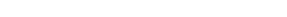<table style="width:22%; text-align:center;">
<tr style="color:white;">
<td style="background:"><strong>2</strong></td>
<td style="background:"><strong>1</strong></td>
<td style="background:"><strong>5</strong></td>
</tr>
</table>
